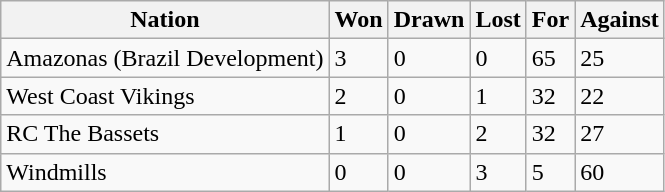<table class="wikitable">
<tr>
<th>Nation</th>
<th>Won</th>
<th>Drawn</th>
<th>Lost</th>
<th>For</th>
<th>Against</th>
</tr>
<tr>
<td>Amazonas (Brazil Development)</td>
<td>3</td>
<td>0</td>
<td>0</td>
<td>65</td>
<td>25</td>
</tr>
<tr>
<td>West Coast Vikings</td>
<td>2</td>
<td>0</td>
<td>1</td>
<td>32</td>
<td>22</td>
</tr>
<tr>
<td>RC The Bassets</td>
<td>1</td>
<td>0</td>
<td>2</td>
<td>32</td>
<td>27</td>
</tr>
<tr>
<td>Windmills</td>
<td>0</td>
<td>0</td>
<td>3</td>
<td>5</td>
<td>60</td>
</tr>
</table>
